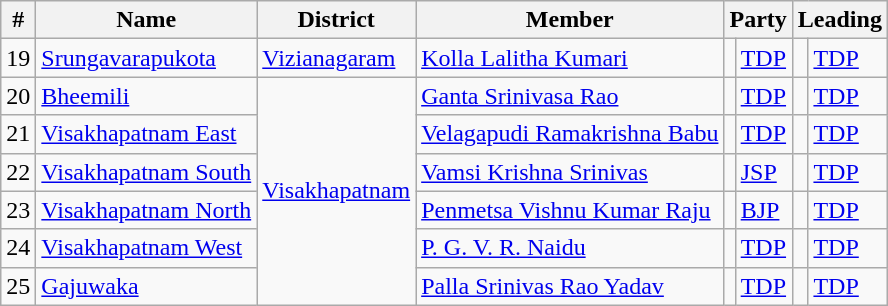<table class="wikitable sortable">
<tr>
<th>#</th>
<th>Name</th>
<th>District</th>
<th>Member</th>
<th colspan="2">Party</th>
<th colspan=2>Leading<br></th>
</tr>
<tr>
<td>19</td>
<td><a href='#'>Srungavarapukota</a></td>
<td><a href='#'>Vizianagaram</a></td>
<td><a href='#'>Kolla Lalitha Kumari</a></td>
<td></td>
<td><a href='#'>TDP</a></td>
<td></td>
<td><a href='#'>TDP</a></td>
</tr>
<tr>
<td>20</td>
<td><a href='#'>Bheemili</a></td>
<td rowspan="7"><a href='#'>Visakhapatnam</a></td>
<td><a href='#'>Ganta Srinivasa Rao</a></td>
<td></td>
<td><a href='#'>TDP</a></td>
<td></td>
<td><a href='#'>TDP</a></td>
</tr>
<tr>
<td>21</td>
<td><a href='#'>Visakhapatnam East</a></td>
<td><a href='#'>Velagapudi Ramakrishna Babu</a></td>
<td></td>
<td><a href='#'>TDP</a></td>
<td></td>
<td><a href='#'>TDP</a></td>
</tr>
<tr>
<td>22</td>
<td><a href='#'>Visakhapatnam South</a></td>
<td><a href='#'>Vamsi Krishna Srinivas</a></td>
<td></td>
<td><a href='#'>JSP</a></td>
<td></td>
<td><a href='#'>TDP</a></td>
</tr>
<tr>
<td>23</td>
<td><a href='#'>Visakhapatnam North</a></td>
<td><a href='#'>Penmetsa Vishnu Kumar Raju</a></td>
<td></td>
<td><a href='#'>BJP</a></td>
<td></td>
<td><a href='#'>TDP</a></td>
</tr>
<tr>
<td>24</td>
<td><a href='#'>Visakhapatnam West</a></td>
<td><a href='#'>P. G. V. R. Naidu</a></td>
<td></td>
<td><a href='#'>TDP</a></td>
<td></td>
<td><a href='#'>TDP</a></td>
</tr>
<tr>
<td>25</td>
<td><a href='#'>Gajuwaka</a></td>
<td><a href='#'>Palla Srinivas Rao Yadav</a></td>
<td></td>
<td><a href='#'>TDP</a></td>
<td></td>
<td><a href='#'>TDP</a></td>
</tr>
</table>
